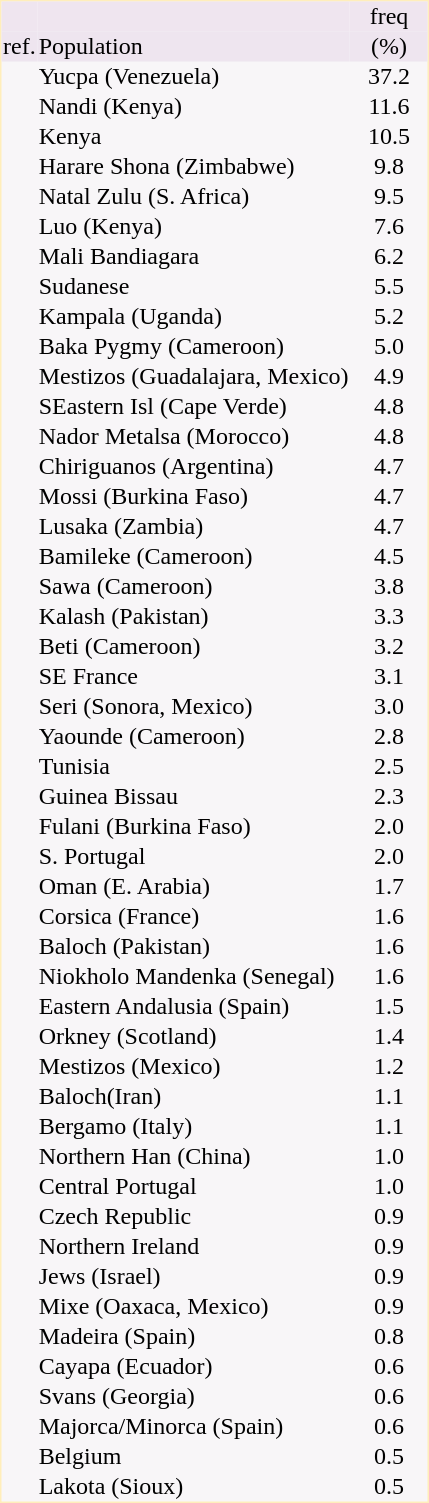<table border="0" cellspacing="0" cellpadding="1" align="left" style="text-align:center; margin-right: 2em; border:1px #ffeebb solid; background:#f8f6f8; ">
<tr style="background:#efe5ef">
<td></td>
<td></td>
<td>freq</td>
</tr>
<tr style="background:#eee5ef">
<td>ref.</td>
<td align="left">Population</td>
<td style="width:50px">(%)</td>
</tr>
<tr>
<td></td>
<td align="left">Yucpa (Venezuela)</td>
<td>37.2</td>
</tr>
<tr>
<td></td>
<td align="left">Nandi (Kenya)</td>
<td>11.6</td>
</tr>
<tr>
<td></td>
<td align="left">Kenya</td>
<td>10.5</td>
</tr>
<tr>
<td></td>
<td align="left">Harare Shona (Zimbabwe)</td>
<td>9.8</td>
</tr>
<tr>
<td></td>
<td align="left">Natal Zulu (S. Africa)</td>
<td>9.5</td>
</tr>
<tr>
<td></td>
<td align="left">Luo (Kenya)</td>
<td>7.6</td>
</tr>
<tr>
<td></td>
<td align="left">Mali Bandiagara</td>
<td>6.2</td>
</tr>
<tr>
<td></td>
<td align="left">Sudanese</td>
<td>5.5</td>
</tr>
<tr>
<td></td>
<td align="left">Kampala (Uganda)</td>
<td>5.2</td>
</tr>
<tr>
<td></td>
<td align="left">Baka Pygmy (Cameroon)</td>
<td>5.0</td>
</tr>
<tr>
<td></td>
<td align="left">Mestizos (Guadalajara, Mexico)</td>
<td>4.9</td>
</tr>
<tr>
<td></td>
<td align="left">SEastern Isl (Cape Verde)</td>
<td>4.8</td>
</tr>
<tr>
<td></td>
<td align="left">Nador Metalsa (Morocco)</td>
<td>4.8</td>
</tr>
<tr>
<td></td>
<td align="left">Chiriguanos (Argentina)</td>
<td>4.7</td>
</tr>
<tr>
<td></td>
<td align="left">Mossi (Burkina Faso)</td>
<td>4.7</td>
</tr>
<tr>
<td></td>
<td align="left">Lusaka (Zambia)</td>
<td>4.7</td>
</tr>
<tr>
<td></td>
<td align="left">Bamileke (Cameroon)</td>
<td>4.5</td>
</tr>
<tr>
<td></td>
<td align="left">Sawa (Cameroon)</td>
<td>3.8</td>
</tr>
<tr>
<td></td>
<td align="left">Kalash (Pakistan)</td>
<td>3.3</td>
</tr>
<tr>
<td></td>
<td align="left">Beti (Cameroon)</td>
<td>3.2</td>
</tr>
<tr>
<td></td>
<td align="left">SE France</td>
<td>3.1</td>
</tr>
<tr>
<td></td>
<td align="left">Seri (Sonora, Mexico)</td>
<td>3.0</td>
</tr>
<tr>
<td></td>
<td align="left">Yaounde (Cameroon)</td>
<td>2.8</td>
</tr>
<tr>
<td></td>
<td align="left">Tunisia</td>
<td>2.5</td>
</tr>
<tr>
<td></td>
<td align="left">Guinea Bissau</td>
<td>2.3</td>
</tr>
<tr>
<td></td>
<td align="left">Fulani (Burkina Faso)</td>
<td>2.0</td>
</tr>
<tr>
<td></td>
<td align="left">S. Portugal</td>
<td>2.0</td>
</tr>
<tr>
<td></td>
<td align="left">Oman (E. Arabia)</td>
<td>1.7</td>
</tr>
<tr>
<td></td>
<td align="left">Corsica (France)</td>
<td>1.6</td>
</tr>
<tr>
<td></td>
<td align="left">Baloch (Pakistan)</td>
<td>1.6</td>
</tr>
<tr>
<td></td>
<td align="left">Niokholo Mandenka (Senegal)</td>
<td>1.6</td>
</tr>
<tr>
<td></td>
<td align="left">Eastern Andalusia (Spain)</td>
<td>1.5</td>
</tr>
<tr>
<td></td>
<td align="left">Orkney (Scotland)</td>
<td>1.4</td>
</tr>
<tr>
<td></td>
<td align="left">Mestizos (Mexico)</td>
<td>1.2</td>
</tr>
<tr>
<td></td>
<td align="left">Baloch(Iran)</td>
<td>1.1</td>
</tr>
<tr>
<td></td>
<td align="left">Bergamo (Italy)</td>
<td>1.1</td>
</tr>
<tr>
<td></td>
<td align="left">Northern Han (China)</td>
<td>1.0</td>
</tr>
<tr>
<td></td>
<td align="left">Central Portugal</td>
<td>1.0</td>
</tr>
<tr>
<td></td>
<td align="left">Czech Republic</td>
<td>0.9</td>
</tr>
<tr>
<td></td>
<td align="left">Northern Ireland</td>
<td>0.9</td>
</tr>
<tr>
<td></td>
<td align="left">Jews (Israel)</td>
<td>0.9</td>
</tr>
<tr>
<td></td>
<td align="left">Mixe (Oaxaca, Mexico)</td>
<td>0.9</td>
</tr>
<tr>
<td></td>
<td align="left">Madeira (Spain)</td>
<td>0.8</td>
</tr>
<tr>
<td></td>
<td align="left">Cayapa (Ecuador)</td>
<td>0.6</td>
</tr>
<tr>
<td></td>
<td align="left">Svans (Georgia)</td>
<td>0.6</td>
</tr>
<tr>
<td></td>
<td align="left">Majorca/Minorca (Spain)</td>
<td>0.6</td>
</tr>
<tr>
<td></td>
<td align="left">Belgium</td>
<td>0.5</td>
</tr>
<tr>
<td></td>
<td align="left">Lakota (Sioux)</td>
<td>0.5</td>
</tr>
</table>
